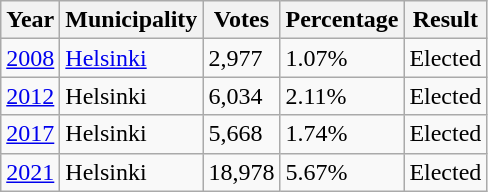<table class="wikitable">
<tr>
<th>Year</th>
<th>Municipality</th>
<th>Votes</th>
<th>Percentage</th>
<th>Result</th>
</tr>
<tr>
<td><a href='#'>2008</a></td>
<td><a href='#'>Helsinki</a></td>
<td>2,977</td>
<td>1.07%</td>
<td>Elected</td>
</tr>
<tr>
<td><a href='#'>2012</a></td>
<td>Helsinki</td>
<td>6,034</td>
<td>2.11%</td>
<td>Elected</td>
</tr>
<tr>
<td><a href='#'>2017</a></td>
<td>Helsinki</td>
<td>5,668</td>
<td>1.74%</td>
<td>Elected</td>
</tr>
<tr>
<td><a href='#'>2021</a></td>
<td>Helsinki</td>
<td>18,978</td>
<td>5.67%</td>
<td>Elected</td>
</tr>
</table>
